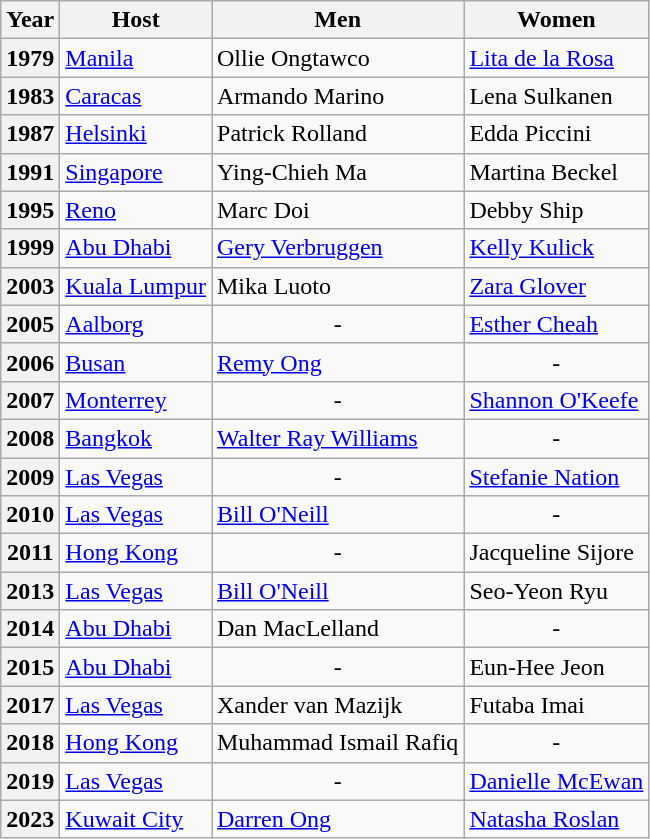<table class="wikitable">
<tr>
<th scope="col">Year</th>
<th scope="col">Host</th>
<th scope="col">Men</th>
<th scope="col">Women</th>
</tr>
<tr>
<th scope="row">1979</th>
<td><a href='#'>Manila</a></td>
<td> Ollie Ongtawco</td>
<td> <a href='#'>Lita de la Rosa</a></td>
</tr>
<tr>
<th scope="row">1983</th>
<td><a href='#'>Caracas</a></td>
<td> Armando Marino</td>
<td> Lena Sulkanen</td>
</tr>
<tr>
<th scope="row">1987</th>
<td><a href='#'>Helsinki</a></td>
<td> Patrick Rolland</td>
<td> Edda Piccini</td>
</tr>
<tr>
<th scope="row">1991</th>
<td><a href='#'>Singapore</a></td>
<td> Ying-Chieh Ma</td>
<td> Martina Beckel</td>
</tr>
<tr>
<th scope="row">1995</th>
<td><a href='#'>Reno</a></td>
<td> Marc Doi</td>
<td> Debby Ship</td>
</tr>
<tr>
<th scope="row">1999</th>
<td><a href='#'>Abu Dhabi</a></td>
<td> <a href='#'>Gery Verbruggen</a></td>
<td> <a href='#'>Kelly Kulick</a></td>
</tr>
<tr>
<th scope="row">2003</th>
<td><a href='#'>Kuala Lumpur</a></td>
<td> Mika Luoto</td>
<td> <a href='#'>Zara Glover</a></td>
</tr>
<tr>
<th scope="row">2005</th>
<td><a href='#'>Aalborg</a></td>
<td + style="text-align: center;">-</td>
<td> <a href='#'>Esther Cheah</a></td>
</tr>
<tr>
<th scope="row">2006</th>
<td><a href='#'>Busan</a></td>
<td> <a href='#'>Remy Ong</a></td>
<td + style="text-align: center;">-</td>
</tr>
<tr>
<th scope="row">2007</th>
<td><a href='#'>Monterrey</a></td>
<td + style="text-align: center;">-</td>
<td> <a href='#'>Shannon O'Keefe</a></td>
</tr>
<tr>
<th scope="row">2008</th>
<td><a href='#'>Bangkok</a></td>
<td> <a href='#'>Walter Ray Williams</a></td>
<td + style="text-align: center;">-</td>
</tr>
<tr>
<th scope="row">2009</th>
<td><a href='#'>Las Vegas</a></td>
<td + style="text-align: center;">-</td>
<td> <a href='#'>Stefanie Nation</a></td>
</tr>
<tr>
<th scope="row">2010</th>
<td><a href='#'>Las Vegas</a></td>
<td> <a href='#'>Bill O'Neill</a></td>
<td + style="text-align: center;">-</td>
</tr>
<tr>
<th scope="row">2011</th>
<td><a href='#'>Hong Kong</a></td>
<td + style="text-align: center;">-</td>
<td> Jacqueline Sijore</td>
</tr>
<tr>
<th scope="row">2013</th>
<td><a href='#'>Las Vegas</a></td>
<td> <a href='#'>Bill O'Neill</a></td>
<td> Seo-Yeon Ryu</td>
</tr>
<tr>
<th scope="row">2014</th>
<td><a href='#'>Abu Dhabi</a></td>
<td> Dan MacLelland</td>
<td + style="text-align: center;">-</td>
</tr>
<tr>
<th scope="row">2015</th>
<td><a href='#'>Abu Dhabi</a></td>
<td + style="text-align: center;">-</td>
<td> Eun-Hee Jeon</td>
</tr>
<tr>
<th scope="row">2017</th>
<td><a href='#'>Las Vegas</a></td>
<td> Xander van Mazijk</td>
<td> Futaba Imai</td>
</tr>
<tr>
<th scope="row">2018</th>
<td><a href='#'>Hong Kong</a></td>
<td> Muhammad Ismail Rafiq</td>
<td + style="text-align: center;">-</td>
</tr>
<tr>
<th scope="row">2019</th>
<td><a href='#'>Las Vegas</a></td>
<td + style="text-align: center;">-</td>
<td> <a href='#'>Danielle McEwan</a></td>
</tr>
<tr>
<th scope="row">2023</th>
<td><a href='#'>Kuwait City</a></td>
<td> <a href='#'>Darren Ong</a></td>
<td> <a href='#'>Natasha Roslan</a></td>
</tr>
</table>
